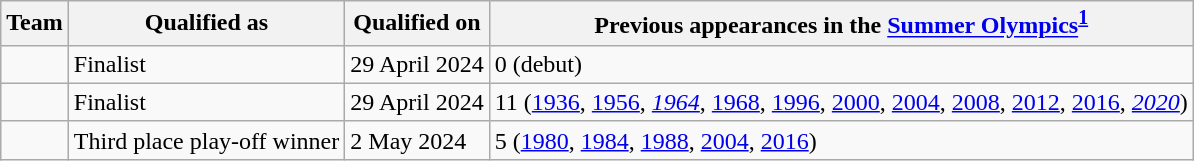<table class="wikitable sortable">
<tr>
<th>Team</th>
<th>Qualified as</th>
<th>Qualified on</th>
<th data-sort-type="number">Previous appearances in the <a href='#'>Summer Olympics</a><sup><a href='#'>1</a></sup></th>
</tr>
<tr>
<td></td>
<td>Finalist</td>
<td>29 April 2024</td>
<td>0 (debut)</td>
</tr>
<tr>
<td></td>
<td>Finalist</td>
<td>29 April 2024</td>
<td>11 (<a href='#'>1936</a>, <a href='#'>1956</a>, <em><a href='#'>1964</a></em>, <a href='#'>1968</a>, <a href='#'>1996</a>, <a href='#'>2000</a>, <a href='#'>2004</a>, <a href='#'>2008</a>, <a href='#'>2012</a>, <a href='#'>2016</a>, <em><a href='#'>2020</a></em>)</td>
</tr>
<tr>
<td></td>
<td>Third place play-off winner</td>
<td>2 May 2024</td>
<td>5 (<a href='#'>1980</a>, <a href='#'>1984</a>, <a href='#'>1988</a>, <a href='#'>2004</a>, <a href='#'>2016</a>)</td>
</tr>
</table>
